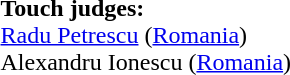<table style="width:100%">
<tr>
<td><br><strong>Touch judges:</strong>
<br><a href='#'>Radu Petrescu</a> (<a href='#'>Romania</a>)
<br>Alexandru Ionescu (<a href='#'>Romania</a>)</td>
</tr>
</table>
